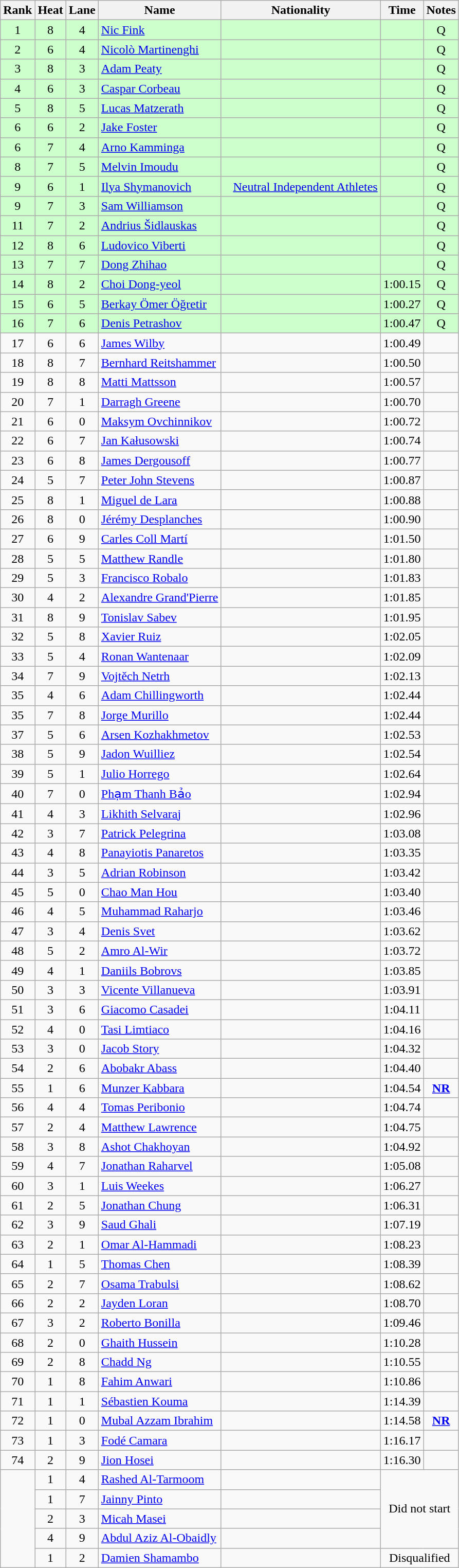<table class="wikitable sortable" style="text-align:center">
<tr>
<th>Rank</th>
<th>Heat</th>
<th>Lane</th>
<th>Name</th>
<th>Nationality</th>
<th>Time</th>
<th>Notes</th>
</tr>
<tr bgcolor=ccffcc>
<td>1</td>
<td>8</td>
<td>4</td>
<td align=left><a href='#'>Nic Fink</a></td>
<td align=left></td>
<td></td>
<td>Q</td>
</tr>
<tr bgcolor=ccffcc>
<td>2</td>
<td>6</td>
<td>4</td>
<td align=left><a href='#'>Nicolò Martinenghi</a></td>
<td align=left></td>
<td></td>
<td>Q</td>
</tr>
<tr bgcolor=ccffcc>
<td>3</td>
<td>8</td>
<td>3</td>
<td align=left><a href='#'>Adam Peaty</a></td>
<td align=left></td>
<td></td>
<td>Q</td>
</tr>
<tr bgcolor=ccffcc>
<td>4</td>
<td>6</td>
<td>3</td>
<td align=left><a href='#'>Caspar Corbeau</a></td>
<td align=left></td>
<td></td>
<td>Q</td>
</tr>
<tr bgcolor=ccffcc>
<td>5</td>
<td>8</td>
<td>5</td>
<td align=left><a href='#'>Lucas Matzerath</a></td>
<td align=left></td>
<td></td>
<td>Q</td>
</tr>
<tr bgcolor=ccffcc>
<td>6</td>
<td>6</td>
<td>2</td>
<td align=left><a href='#'>Jake Foster</a></td>
<td align=left></td>
<td></td>
<td>Q</td>
</tr>
<tr bgcolor=ccffcc>
<td>6</td>
<td>7</td>
<td>4</td>
<td align=left><a href='#'>Arno Kamminga</a></td>
<td align=left></td>
<td></td>
<td>Q</td>
</tr>
<tr bgcolor=ccffcc>
<td>8</td>
<td>7</td>
<td>5</td>
<td align=left><a href='#'>Melvin Imoudu</a></td>
<td align=left></td>
<td></td>
<td>Q</td>
</tr>
<tr bgcolor=ccffcc>
<td>9</td>
<td>6</td>
<td>1</td>
<td align=left><a href='#'>Ilya Shymanovich</a></td>
<td>   <a href='#'>Neutral Independent Athletes</a></td>
<td></td>
<td>Q</td>
</tr>
<tr bgcolor=ccffcc>
<td>9</td>
<td>7</td>
<td>3</td>
<td align=left><a href='#'>Sam Williamson</a></td>
<td align=left></td>
<td></td>
<td>Q</td>
</tr>
<tr bgcolor=ccffcc>
<td>11</td>
<td>7</td>
<td>2</td>
<td align=left><a href='#'>Andrius Šidlauskas</a></td>
<td align=left></td>
<td></td>
<td>Q</td>
</tr>
<tr bgcolor=ccffcc>
<td>12</td>
<td>8</td>
<td>6</td>
<td align=left><a href='#'>Ludovico Viberti</a></td>
<td align=left></td>
<td></td>
<td>Q</td>
</tr>
<tr bgcolor=ccffcc>
<td>13</td>
<td>7</td>
<td>7</td>
<td align=left><a href='#'>Dong Zhihao</a></td>
<td align=left></td>
<td></td>
<td>Q</td>
</tr>
<tr bgcolor=ccffcc>
<td>14</td>
<td>8</td>
<td>2</td>
<td align=left><a href='#'>Choi Dong-yeol</a></td>
<td align=left></td>
<td>1:00.15</td>
<td>Q</td>
</tr>
<tr bgcolor=ccffcc>
<td>15</td>
<td>6</td>
<td>5</td>
<td align=left><a href='#'>Berkay Ömer Öğretir</a></td>
<td align=left></td>
<td>1:00.27</td>
<td>Q</td>
</tr>
<tr bgcolor=ccffcc>
<td>16</td>
<td>7</td>
<td>6</td>
<td align=left><a href='#'>Denis Petrashov</a></td>
<td align=left></td>
<td>1:00.47</td>
<td>Q</td>
</tr>
<tr>
<td>17</td>
<td>6</td>
<td>6</td>
<td align=left><a href='#'>James Wilby</a></td>
<td align=left></td>
<td>1:00.49</td>
<td></td>
</tr>
<tr>
<td>18</td>
<td>8</td>
<td>7</td>
<td align=left><a href='#'>Bernhard Reitshammer</a></td>
<td align=left></td>
<td>1:00.50</td>
<td></td>
</tr>
<tr>
<td>19</td>
<td>8</td>
<td>8</td>
<td align=left><a href='#'>Matti Mattsson</a></td>
<td align=left></td>
<td>1:00.57</td>
<td></td>
</tr>
<tr>
<td>20</td>
<td>7</td>
<td>1</td>
<td align=left><a href='#'>Darragh Greene</a></td>
<td align=left></td>
<td>1:00.70</td>
<td></td>
</tr>
<tr>
<td>21</td>
<td>6</td>
<td>0</td>
<td align=left><a href='#'>Maksym Ovchinnikov</a></td>
<td align=left></td>
<td>1:00.72</td>
<td></td>
</tr>
<tr>
<td>22</td>
<td>6</td>
<td>7</td>
<td align=left><a href='#'>Jan Kałusowski</a></td>
<td align=left></td>
<td>1:00.74</td>
<td></td>
</tr>
<tr>
<td>23</td>
<td>6</td>
<td>8</td>
<td align=left><a href='#'>James Dergousoff</a></td>
<td align=left></td>
<td>1:00.77</td>
<td></td>
</tr>
<tr>
<td>24</td>
<td>5</td>
<td>7</td>
<td align=left><a href='#'>Peter John Stevens</a></td>
<td align=left></td>
<td>1:00.87</td>
<td></td>
</tr>
<tr>
<td>25</td>
<td>8</td>
<td>1</td>
<td align=left><a href='#'>Miguel de Lara</a></td>
<td align=left></td>
<td>1:00.88</td>
<td></td>
</tr>
<tr>
<td>26</td>
<td>8</td>
<td>0</td>
<td align=left><a href='#'>Jérémy Desplanches</a></td>
<td align=left></td>
<td>1:00.90</td>
<td></td>
</tr>
<tr>
<td>27</td>
<td>6</td>
<td>9</td>
<td align=left><a href='#'>Carles Coll Martí</a></td>
<td align=left></td>
<td>1:01.50</td>
<td></td>
</tr>
<tr>
<td>28</td>
<td>5</td>
<td>5</td>
<td align=left><a href='#'>Matthew Randle</a></td>
<td align=left></td>
<td>1:01.80</td>
<td></td>
</tr>
<tr>
<td>29</td>
<td>5</td>
<td>3</td>
<td align=left><a href='#'>Francisco Robalo</a></td>
<td align=left></td>
<td>1:01.83</td>
<td></td>
</tr>
<tr>
<td>30</td>
<td>4</td>
<td>2</td>
<td align=left><a href='#'>Alexandre Grand'Pierre</a></td>
<td align=left></td>
<td>1:01.85</td>
<td></td>
</tr>
<tr>
<td>31</td>
<td>8</td>
<td>9</td>
<td align=left><a href='#'>Tonislav Sabev</a></td>
<td align=left></td>
<td>1:01.95</td>
<td></td>
</tr>
<tr>
<td>32</td>
<td>5</td>
<td>8</td>
<td align=left><a href='#'>Xavier Ruiz</a></td>
<td align=left></td>
<td>1:02.05</td>
<td></td>
</tr>
<tr>
<td>33</td>
<td>5</td>
<td>4</td>
<td align=left><a href='#'>Ronan Wantenaar</a></td>
<td align=left></td>
<td>1:02.09</td>
<td></td>
</tr>
<tr>
<td>34</td>
<td>7</td>
<td>9</td>
<td align=left><a href='#'>Vojtěch Netrh</a></td>
<td align=left></td>
<td>1:02.13</td>
<td></td>
</tr>
<tr>
<td>35</td>
<td>4</td>
<td>6</td>
<td align=left><a href='#'>Adam Chillingworth</a></td>
<td align=left></td>
<td>1:02.44</td>
<td></td>
</tr>
<tr>
<td>35</td>
<td>7</td>
<td>8</td>
<td align=left><a href='#'>Jorge Murillo</a></td>
<td align=left></td>
<td>1:02.44</td>
<td></td>
</tr>
<tr>
<td>37</td>
<td>5</td>
<td>6</td>
<td align=left><a href='#'>Arsen Kozhakhmetov</a></td>
<td align=left></td>
<td>1:02.53</td>
<td></td>
</tr>
<tr>
<td>38</td>
<td>5</td>
<td>9</td>
<td align=left><a href='#'>Jadon Wuilliez</a></td>
<td align=left></td>
<td>1:02.54</td>
<td></td>
</tr>
<tr>
<td>39</td>
<td>5</td>
<td>1</td>
<td align=left><a href='#'>Julio Horrego</a></td>
<td align=left></td>
<td>1:02.64</td>
<td></td>
</tr>
<tr>
<td>40</td>
<td>7</td>
<td>0</td>
<td align=left><a href='#'>Phạm Thanh Bảo</a></td>
<td align=left></td>
<td>1:02.94</td>
<td></td>
</tr>
<tr>
<td>41</td>
<td>4</td>
<td>3</td>
<td align=left><a href='#'>Likhith Selvaraj</a></td>
<td align=left></td>
<td>1:02.96</td>
<td></td>
</tr>
<tr>
<td>42</td>
<td>3</td>
<td>7</td>
<td align=left><a href='#'>Patrick Pelegrina</a></td>
<td align=left></td>
<td>1:03.08</td>
<td></td>
</tr>
<tr>
<td>43</td>
<td>4</td>
<td>8</td>
<td align=left><a href='#'>Panayiotis Panaretos</a></td>
<td align=left></td>
<td>1:03.35</td>
<td></td>
</tr>
<tr>
<td>44</td>
<td>3</td>
<td>5</td>
<td align=left><a href='#'>Adrian Robinson</a></td>
<td align=left></td>
<td>1:03.42</td>
<td></td>
</tr>
<tr>
<td>45</td>
<td>5</td>
<td>0</td>
<td align=left><a href='#'>Chao Man Hou</a></td>
<td align=left></td>
<td>1:03.40</td>
<td></td>
</tr>
<tr>
<td>46</td>
<td>4</td>
<td>5</td>
<td align=left><a href='#'>Muhammad Raharjo</a></td>
<td align=left></td>
<td>1:03.46</td>
<td></td>
</tr>
<tr>
<td>47</td>
<td>3</td>
<td>4</td>
<td align=left><a href='#'>Denis Svet</a></td>
<td align=left></td>
<td>1:03.62</td>
<td></td>
</tr>
<tr>
<td>48</td>
<td>5</td>
<td>2</td>
<td align=left><a href='#'>Amro Al-Wir</a></td>
<td align=left></td>
<td>1:03.72</td>
<td></td>
</tr>
<tr>
<td>49</td>
<td>4</td>
<td>1</td>
<td align=left><a href='#'>Daniils Bobrovs</a></td>
<td align=left></td>
<td>1:03.85</td>
<td></td>
</tr>
<tr>
<td>50</td>
<td>3</td>
<td>3</td>
<td align=left><a href='#'>Vicente Villanueva</a></td>
<td align=left></td>
<td>1:03.91</td>
<td></td>
</tr>
<tr>
<td>51</td>
<td>3</td>
<td>6</td>
<td align=left><a href='#'>Giacomo Casadei</a></td>
<td align=left></td>
<td>1:04.11</td>
<td></td>
</tr>
<tr>
<td>52</td>
<td>4</td>
<td>0</td>
<td align=left><a href='#'>Tasi Limtiaco</a></td>
<td align=left></td>
<td>1:04.16</td>
<td></td>
</tr>
<tr>
<td>53</td>
<td>3</td>
<td>0</td>
<td align=left><a href='#'>Jacob Story</a></td>
<td align=left></td>
<td>1:04.32</td>
<td></td>
</tr>
<tr>
<td>54</td>
<td>2</td>
<td>6</td>
<td align=left><a href='#'>Abobakr Abass</a></td>
<td align=left></td>
<td>1:04.40</td>
<td></td>
</tr>
<tr>
<td>55</td>
<td>1</td>
<td>6</td>
<td align=left><a href='#'>Munzer Kabbara</a></td>
<td align=left></td>
<td>1:04.54</td>
<td><strong><a href='#'>NR</a></strong></td>
</tr>
<tr>
<td>56</td>
<td>4</td>
<td>4</td>
<td align=left><a href='#'>Tomas Peribonio</a></td>
<td align=left></td>
<td>1:04.74</td>
<td></td>
</tr>
<tr>
<td>57</td>
<td>2</td>
<td>4</td>
<td align=left><a href='#'>Matthew Lawrence</a></td>
<td align=left></td>
<td>1:04.75</td>
<td></td>
</tr>
<tr>
<td>58</td>
<td>3</td>
<td>8</td>
<td align=left><a href='#'>Ashot Chakhoyan</a></td>
<td align=left></td>
<td>1:04.92</td>
<td></td>
</tr>
<tr>
<td>59</td>
<td>4</td>
<td>7</td>
<td align=left><a href='#'>Jonathan Raharvel</a></td>
<td align=left></td>
<td>1:05.08</td>
<td></td>
</tr>
<tr>
<td>60</td>
<td>3</td>
<td>1</td>
<td align=left><a href='#'>Luis Weekes</a></td>
<td align=left></td>
<td>1:06.27</td>
<td></td>
</tr>
<tr>
<td>61</td>
<td>2</td>
<td>5</td>
<td align=left><a href='#'>Jonathan Chung</a></td>
<td align=left></td>
<td>1:06.31</td>
<td></td>
</tr>
<tr>
<td>62</td>
<td>3</td>
<td>9</td>
<td align=left><a href='#'>Saud Ghali</a></td>
<td align=left></td>
<td>1:07.19</td>
<td></td>
</tr>
<tr>
<td>63</td>
<td>2</td>
<td>1</td>
<td align=left><a href='#'>Omar Al-Hammadi</a></td>
<td align=left></td>
<td>1:08.23</td>
<td></td>
</tr>
<tr>
<td>64</td>
<td>1</td>
<td>5</td>
<td align=left><a href='#'>Thomas Chen</a></td>
<td align=left></td>
<td>1:08.39</td>
<td></td>
</tr>
<tr>
<td>65</td>
<td>2</td>
<td>7</td>
<td align=left><a href='#'>Osama Trabulsi</a></td>
<td align=left></td>
<td>1:08.62</td>
<td></td>
</tr>
<tr>
<td>66</td>
<td>2</td>
<td>2</td>
<td align=left><a href='#'>Jayden Loran</a></td>
<td align=left></td>
<td>1:08.70</td>
<td></td>
</tr>
<tr>
<td>67</td>
<td>3</td>
<td>2</td>
<td align=left><a href='#'>Roberto Bonilla</a></td>
<td align=left></td>
<td>1:09.46</td>
<td></td>
</tr>
<tr>
<td>68</td>
<td>2</td>
<td>0</td>
<td align=left><a href='#'>Ghaith Hussein</a></td>
<td align=left></td>
<td>1:10.28</td>
<td></td>
</tr>
<tr>
<td>69</td>
<td>2</td>
<td>8</td>
<td align=left><a href='#'>Chadd Ng</a></td>
<td align=left></td>
<td>1:10.55</td>
<td></td>
</tr>
<tr>
<td>70</td>
<td>1</td>
<td>8</td>
<td align=left><a href='#'>Fahim Anwari</a></td>
<td align=left></td>
<td>1:10.86</td>
<td></td>
</tr>
<tr>
<td>71</td>
<td>1</td>
<td>1</td>
<td align=left><a href='#'>Sébastien Kouma</a></td>
<td align=left></td>
<td>1:14.39</td>
<td></td>
</tr>
<tr>
<td>72</td>
<td>1</td>
<td>0</td>
<td align=left><a href='#'>Mubal Azzam Ibrahim</a></td>
<td align=left></td>
<td>1:14.58</td>
<td><strong><a href='#'>NR</a></strong></td>
</tr>
<tr>
<td>73</td>
<td>1</td>
<td>3</td>
<td align=left><a href='#'>Fodé Camara</a></td>
<td align=left></td>
<td>1:16.17</td>
<td></td>
</tr>
<tr>
<td>74</td>
<td>2</td>
<td>9</td>
<td align=left><a href='#'>Jion Hosei</a></td>
<td align=left></td>
<td>1:16.30</td>
<td></td>
</tr>
<tr>
<td rowspan=5></td>
<td>1</td>
<td>4</td>
<td align=left><a href='#'>Rashed Al-Tarmoom</a></td>
<td align=left></td>
<td rowspan=4 colspan=2>Did not start</td>
</tr>
<tr>
<td>1</td>
<td>7</td>
<td align=left><a href='#'>Jainny Pinto</a></td>
<td align=left></td>
</tr>
<tr>
<td>2</td>
<td>3</td>
<td align=left><a href='#'>Micah Masei</a></td>
<td align=left></td>
</tr>
<tr>
<td>4</td>
<td>9</td>
<td align=left><a href='#'>Abdul Aziz Al-Obaidly</a></td>
<td align=left></td>
</tr>
<tr>
<td>1</td>
<td>2</td>
<td align=left><a href='#'>Damien Shamambo</a></td>
<td align=left></td>
<td colspan=2>Disqualified</td>
</tr>
</table>
